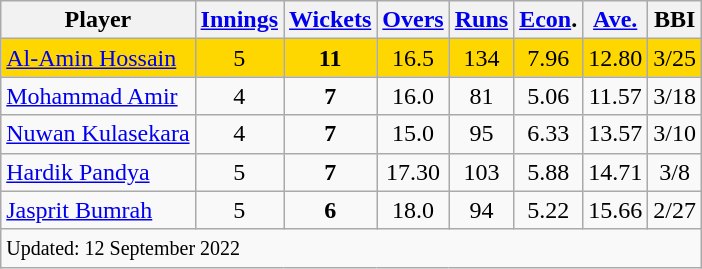<table class="wikitable sortable">
<tr>
<th>Player</th>
<th><a href='#'>Innings</a></th>
<th><a href='#'>Wickets</a></th>
<th><a href='#'>Overs</a></th>
<th><a href='#'>Runs</a></th>
<th><a href='#'>Econ</a>.</th>
<th><a href='#'>Ave.</a></th>
<th>BBI</th>
</tr>
<tr style="background:gold;">
<td> <a href='#'>Al-Amin Hossain</a></td>
<td style="text-align:center;">5</td>
<td style="text-align:center;"><strong>11</strong></td>
<td style="text-align:center;">16.5</td>
<td style="text-align:center;">134</td>
<td style="text-align:center;">7.96</td>
<td style="text-align:center;">12.80</td>
<td style="text-align:center;">3/25</td>
</tr>
<tr>
<td> <a href='#'>Mohammad Amir</a></td>
<td style="text-align:center;">4</td>
<td style="text-align:center;"><strong>7</strong></td>
<td style="text-align:center;">16.0</td>
<td style="text-align:center;">81</td>
<td style="text-align:center;">5.06</td>
<td style="text-align:center;">11.57</td>
<td style="text-align:center;">3/18</td>
</tr>
<tr>
<td> <a href='#'>Nuwan Kulasekara</a></td>
<td style="text-align:center;">4</td>
<td style="text-align:center;"><strong>7</strong></td>
<td style="text-align:center;">15.0</td>
<td style="text-align:center;">95</td>
<td style="text-align:center;">6.33</td>
<td style="text-align:center;">13.57</td>
<td style="text-align:center;">3/10</td>
</tr>
<tr>
<td> <a href='#'>Hardik Pandya</a></td>
<td style="text-align:center;">5</td>
<td style="text-align:center;"><strong>7</strong></td>
<td style="text-align:center;">17.30</td>
<td style="text-align:center;">103</td>
<td style="text-align:center;">5.88</td>
<td style="text-align:center;">14.71</td>
<td style="text-align:center;">3/8</td>
</tr>
<tr>
<td> <a href='#'>Jasprit Bumrah</a></td>
<td style="text-align:center;">5</td>
<td style="text-align:center;"><strong>6</strong></td>
<td style="text-align:center;">18.0</td>
<td style="text-align:center;">94</td>
<td style="text-align:center;">5.22</td>
<td style="text-align:center;">15.66</td>
<td style="text-align:center;">2/27</td>
</tr>
<tr>
<td colspan="8"><small>Updated: 12 September 2022</small></td>
</tr>
</table>
